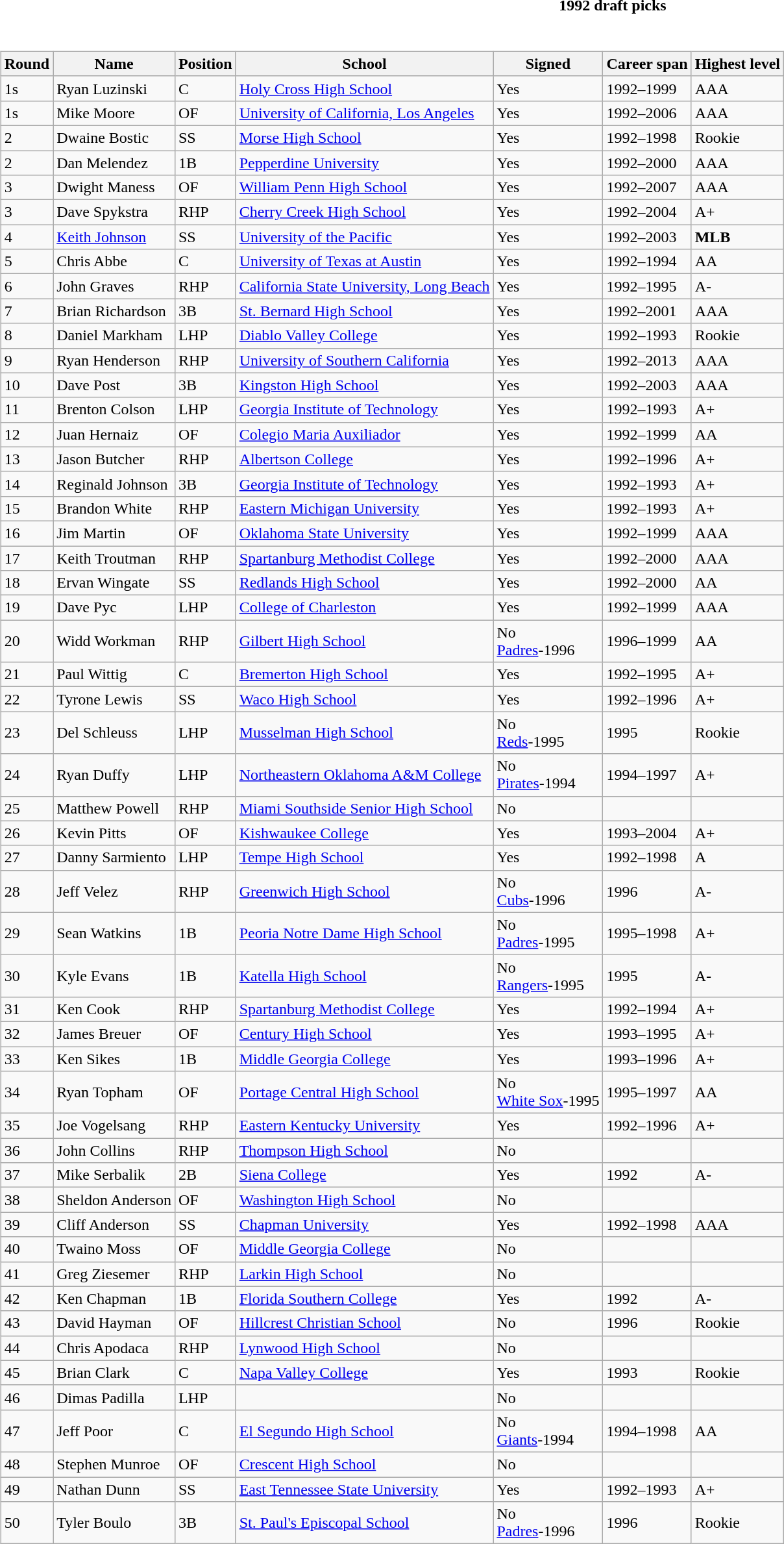<table class="toccolours collapsible collapsed" style="width:100%; background:inherit">
<tr>
<th>1992 draft picks</th>
</tr>
<tr>
<td><br><table class="wikitable">
<tr>
<th>Round</th>
<th>Name</th>
<th>Position</th>
<th>School</th>
<th>Signed</th>
<th>Career span</th>
<th>Highest level</th>
</tr>
<tr>
<td>1s</td>
<td>Ryan Luzinski</td>
<td>C</td>
<td><a href='#'>Holy Cross High School</a></td>
<td>Yes</td>
<td>1992–1999</td>
<td>AAA</td>
</tr>
<tr>
<td>1s</td>
<td>Mike Moore</td>
<td>OF</td>
<td><a href='#'>University of California, Los Angeles</a></td>
<td>Yes</td>
<td>1992–2006</td>
<td>AAA</td>
</tr>
<tr>
<td>2</td>
<td>Dwaine Bostic</td>
<td>SS</td>
<td><a href='#'>Morse High School</a></td>
<td>Yes</td>
<td>1992–1998</td>
<td>Rookie</td>
</tr>
<tr>
<td>2</td>
<td>Dan Melendez</td>
<td>1B</td>
<td><a href='#'>Pepperdine University</a></td>
<td>Yes</td>
<td>1992–2000</td>
<td>AAA</td>
</tr>
<tr>
<td>3</td>
<td>Dwight Maness</td>
<td>OF</td>
<td><a href='#'>William Penn High School</a></td>
<td>Yes</td>
<td>1992–2007</td>
<td>AAA</td>
</tr>
<tr>
<td>3</td>
<td>Dave Spykstra</td>
<td>RHP</td>
<td><a href='#'>Cherry Creek High School</a></td>
<td>Yes</td>
<td>1992–2004</td>
<td>A+</td>
</tr>
<tr>
<td>4</td>
<td><a href='#'>Keith Johnson</a></td>
<td>SS</td>
<td><a href='#'>University of the Pacific</a></td>
<td>Yes</td>
<td>1992–2003</td>
<td><strong>MLB</strong></td>
</tr>
<tr>
<td>5</td>
<td>Chris Abbe</td>
<td>C</td>
<td><a href='#'>University of Texas at Austin</a></td>
<td>Yes</td>
<td>1992–1994</td>
<td>AA</td>
</tr>
<tr>
<td>6</td>
<td>John Graves</td>
<td>RHP</td>
<td><a href='#'>California State University, Long Beach</a></td>
<td>Yes</td>
<td>1992–1995</td>
<td>A-</td>
</tr>
<tr>
<td>7</td>
<td>Brian Richardson</td>
<td>3B</td>
<td><a href='#'>St. Bernard High School</a></td>
<td>Yes</td>
<td>1992–2001</td>
<td>AAA</td>
</tr>
<tr>
<td>8</td>
<td>Daniel Markham</td>
<td>LHP</td>
<td><a href='#'>Diablo Valley College</a></td>
<td>Yes</td>
<td>1992–1993</td>
<td>Rookie</td>
</tr>
<tr>
<td>9</td>
<td>Ryan Henderson</td>
<td>RHP</td>
<td><a href='#'>University of Southern California</a></td>
<td>Yes</td>
<td>1992–2013</td>
<td>AAA</td>
</tr>
<tr>
<td>10</td>
<td>Dave Post</td>
<td>3B</td>
<td><a href='#'>Kingston High School</a></td>
<td>Yes</td>
<td>1992–2003</td>
<td>AAA</td>
</tr>
<tr>
<td>11</td>
<td>Brenton Colson</td>
<td>LHP</td>
<td><a href='#'>Georgia Institute of Technology</a></td>
<td>Yes</td>
<td>1992–1993</td>
<td>A+</td>
</tr>
<tr>
<td>12</td>
<td>Juan Hernaiz</td>
<td>OF</td>
<td><a href='#'>Colegio Maria Auxiliador</a></td>
<td>Yes</td>
<td>1992–1999</td>
<td>AA</td>
</tr>
<tr>
<td>13</td>
<td>Jason Butcher</td>
<td>RHP</td>
<td><a href='#'>Albertson College</a></td>
<td>Yes</td>
<td>1992–1996</td>
<td>A+</td>
</tr>
<tr>
<td>14</td>
<td>Reginald Johnson</td>
<td>3B</td>
<td><a href='#'>Georgia Institute of Technology</a></td>
<td>Yes</td>
<td>1992–1993</td>
<td>A+</td>
</tr>
<tr>
<td>15</td>
<td>Brandon White</td>
<td>RHP</td>
<td><a href='#'>Eastern Michigan University</a></td>
<td>Yes</td>
<td>1992–1993</td>
<td>A+</td>
</tr>
<tr>
<td>16</td>
<td>Jim Martin</td>
<td>OF</td>
<td><a href='#'>Oklahoma State University</a></td>
<td>Yes</td>
<td>1992–1999</td>
<td>AAA</td>
</tr>
<tr>
<td>17</td>
<td>Keith Troutman</td>
<td>RHP</td>
<td><a href='#'>Spartanburg Methodist College</a></td>
<td>Yes</td>
<td>1992–2000</td>
<td>AAA</td>
</tr>
<tr>
<td>18</td>
<td>Ervan Wingate</td>
<td>SS</td>
<td><a href='#'>Redlands High School</a></td>
<td>Yes</td>
<td>1992–2000</td>
<td>AA</td>
</tr>
<tr>
<td>19</td>
<td>Dave Pyc</td>
<td>LHP</td>
<td><a href='#'>College of Charleston</a></td>
<td>Yes</td>
<td>1992–1999</td>
<td>AAA</td>
</tr>
<tr>
<td>20</td>
<td>Widd Workman</td>
<td>RHP</td>
<td><a href='#'>Gilbert High School</a></td>
<td>No<br><a href='#'>Padres</a>-1996</td>
<td>1996–1999</td>
<td>AA</td>
</tr>
<tr>
<td>21</td>
<td>Paul Wittig</td>
<td>C</td>
<td><a href='#'>Bremerton High School</a></td>
<td>Yes</td>
<td>1992–1995</td>
<td>A+</td>
</tr>
<tr>
<td>22</td>
<td>Tyrone Lewis</td>
<td>SS</td>
<td><a href='#'>Waco High School</a></td>
<td>Yes</td>
<td>1992–1996</td>
<td>A+</td>
</tr>
<tr>
<td>23</td>
<td>Del Schleuss</td>
<td>LHP</td>
<td><a href='#'>Musselman High School</a></td>
<td>No<br><a href='#'>Reds</a>-1995</td>
<td>1995</td>
<td>Rookie</td>
</tr>
<tr>
<td>24</td>
<td>Ryan Duffy</td>
<td>LHP</td>
<td><a href='#'>Northeastern Oklahoma A&M College</a></td>
<td>No<br><a href='#'>Pirates</a>-1994</td>
<td>1994–1997</td>
<td>A+</td>
</tr>
<tr>
<td>25</td>
<td>Matthew Powell</td>
<td>RHP</td>
<td><a href='#'>Miami Southside Senior High School</a></td>
<td>No</td>
<td></td>
<td></td>
</tr>
<tr>
<td>26</td>
<td>Kevin Pitts</td>
<td>OF</td>
<td><a href='#'>Kishwaukee College</a></td>
<td>Yes</td>
<td>1993–2004</td>
<td>A+</td>
</tr>
<tr>
<td>27</td>
<td>Danny Sarmiento</td>
<td>LHP</td>
<td><a href='#'>Tempe High School</a></td>
<td>Yes</td>
<td>1992–1998</td>
<td>A</td>
</tr>
<tr>
<td>28</td>
<td>Jeff Velez</td>
<td>RHP</td>
<td><a href='#'>Greenwich High School</a></td>
<td>No<br><a href='#'>Cubs</a>-1996</td>
<td>1996</td>
<td>A-</td>
</tr>
<tr>
<td>29</td>
<td>Sean Watkins</td>
<td>1B</td>
<td><a href='#'>Peoria Notre Dame High School</a></td>
<td>No<br><a href='#'>Padres</a>-1995</td>
<td>1995–1998</td>
<td>A+</td>
</tr>
<tr>
<td>30</td>
<td>Kyle Evans</td>
<td>1B</td>
<td><a href='#'>Katella High School</a></td>
<td>No<br><a href='#'>Rangers</a>-1995</td>
<td>1995</td>
<td>A-</td>
</tr>
<tr>
<td>31</td>
<td>Ken Cook</td>
<td>RHP</td>
<td><a href='#'>Spartanburg Methodist College</a></td>
<td>Yes</td>
<td>1992–1994</td>
<td>A+</td>
</tr>
<tr>
<td>32</td>
<td>James Breuer</td>
<td>OF</td>
<td><a href='#'>Century High School</a></td>
<td>Yes</td>
<td>1993–1995</td>
<td>A+</td>
</tr>
<tr>
<td>33</td>
<td>Ken Sikes</td>
<td>1B</td>
<td><a href='#'>Middle Georgia College</a></td>
<td>Yes</td>
<td>1993–1996</td>
<td>A+</td>
</tr>
<tr>
<td>34</td>
<td>Ryan Topham</td>
<td>OF</td>
<td><a href='#'>Portage Central High School</a></td>
<td>No<br><a href='#'>White Sox</a>-1995</td>
<td>1995–1997</td>
<td>AA</td>
</tr>
<tr>
<td>35</td>
<td>Joe Vogelsang</td>
<td>RHP</td>
<td><a href='#'>Eastern Kentucky University</a></td>
<td>Yes</td>
<td>1992–1996</td>
<td>A+</td>
</tr>
<tr>
<td>36</td>
<td>John Collins</td>
<td>RHP</td>
<td><a href='#'>Thompson High School</a></td>
<td>No</td>
<td></td>
<td></td>
</tr>
<tr>
<td>37</td>
<td>Mike Serbalik</td>
<td>2B</td>
<td><a href='#'>Siena College</a></td>
<td>Yes</td>
<td>1992</td>
<td>A-</td>
</tr>
<tr>
<td>38</td>
<td>Sheldon Anderson</td>
<td>OF</td>
<td><a href='#'>Washington High School</a></td>
<td>No</td>
<td></td>
<td></td>
</tr>
<tr>
<td>39</td>
<td>Cliff Anderson</td>
<td>SS</td>
<td><a href='#'>Chapman University</a></td>
<td>Yes</td>
<td>1992–1998</td>
<td>AAA</td>
</tr>
<tr>
<td>40</td>
<td>Twaino Moss</td>
<td>OF</td>
<td><a href='#'>Middle Georgia College</a></td>
<td>No</td>
<td></td>
<td></td>
</tr>
<tr>
<td>41</td>
<td>Greg Ziesemer</td>
<td>RHP</td>
<td><a href='#'>Larkin High School</a></td>
<td>No</td>
<td></td>
<td></td>
</tr>
<tr>
<td>42</td>
<td>Ken Chapman</td>
<td>1B</td>
<td><a href='#'>Florida Southern College</a></td>
<td>Yes</td>
<td>1992</td>
<td>A-</td>
</tr>
<tr>
<td>43</td>
<td>David Hayman</td>
<td>OF</td>
<td><a href='#'>Hillcrest Christian School</a></td>
<td>No</td>
<td>1996</td>
<td>Rookie</td>
</tr>
<tr>
<td>44</td>
<td>Chris Apodaca</td>
<td>RHP</td>
<td><a href='#'>Lynwood High School</a></td>
<td>No</td>
<td></td>
<td></td>
</tr>
<tr>
<td>45</td>
<td>Brian Clark</td>
<td>C</td>
<td><a href='#'>Napa Valley College</a></td>
<td>Yes</td>
<td>1993</td>
<td>Rookie</td>
</tr>
<tr>
<td>46</td>
<td>Dimas Padilla</td>
<td>LHP</td>
<td></td>
<td>No</td>
<td></td>
<td></td>
</tr>
<tr>
<td>47</td>
<td>Jeff Poor</td>
<td>C</td>
<td><a href='#'>El Segundo High School</a></td>
<td>No<br><a href='#'>Giants</a>-1994</td>
<td>1994–1998</td>
<td>AA</td>
</tr>
<tr>
<td>48</td>
<td>Stephen Munroe</td>
<td>OF</td>
<td><a href='#'>Crescent High School</a></td>
<td>No</td>
<td></td>
<td></td>
</tr>
<tr>
<td>49</td>
<td>Nathan Dunn</td>
<td>SS</td>
<td><a href='#'>East Tennessee State University</a></td>
<td>Yes</td>
<td>1992–1993</td>
<td>A+</td>
</tr>
<tr>
<td>50</td>
<td>Tyler Boulo</td>
<td>3B</td>
<td><a href='#'>St. Paul's Episcopal School</a></td>
<td>No<br><a href='#'>Padres</a>-1996</td>
<td>1996</td>
<td>Rookie</td>
</tr>
</table>
</td>
</tr>
</table>
